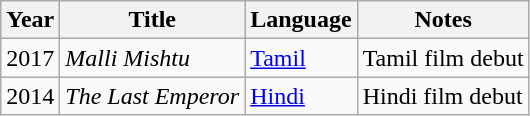<table class="wikitable">
<tr>
<th>Year</th>
<th>Title</th>
<th>Language</th>
<th>Notes</th>
</tr>
<tr>
<td>2017</td>
<td><em>Malli Mishtu</em></td>
<td><a href='#'>Tamil</a></td>
<td>Tamil film debut</td>
</tr>
<tr>
<td>2014</td>
<td><em>The Last Emperor</em></td>
<td><a href='#'>Hindi</a></td>
<td>Hindi film debut</td>
</tr>
</table>
